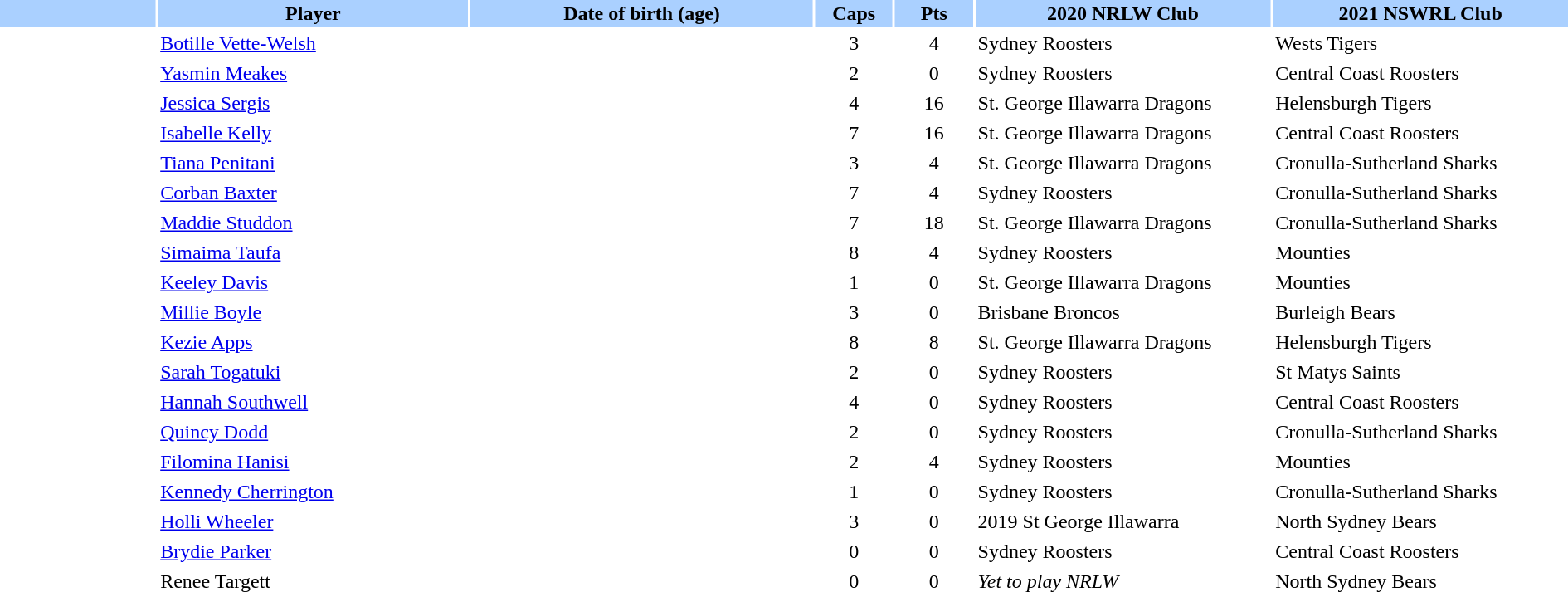<table class="sortable" border="0" cellspacing="2" cellpadding="2" style="width:100%;">
<tr style="background:#AAD0FF">
<th width=10%></th>
<th width=20%>Player</th>
<th width=22%>Date of birth (age)</th>
<th width=5%>Caps</th>
<th width=5%>Pts</th>
<th width=19%>2020 NRLW Club</th>
<th width=19%>2021 NSWRL Club</th>
</tr>
<tr>
<td></td>
<td><a href='#'>Botille Vette-Welsh</a></td>
<td></td>
<td align=center>3</td>
<td align=center>4</td>
<td> Sydney Roosters</td>
<td> Wests Tigers</td>
</tr>
<tr>
<td></td>
<td><a href='#'>Yasmin Meakes</a></td>
<td></td>
<td align=center>2</td>
<td align=center>0</td>
<td> Sydney Roosters</td>
<td> Central Coast Roosters</td>
</tr>
<tr>
<td></td>
<td><a href='#'>Jessica Sergis</a></td>
<td></td>
<td align=center>4</td>
<td align=center>16</td>
<td> St. George Illawarra Dragons</td>
<td> Helensburgh Tigers</td>
</tr>
<tr>
<td></td>
<td><a href='#'>Isabelle Kelly</a></td>
<td></td>
<td align=center>7</td>
<td align=center>16</td>
<td> St. George Illawarra Dragons</td>
<td> Central Coast Roosters</td>
</tr>
<tr>
<td></td>
<td><a href='#'>Tiana Penitani</a></td>
<td></td>
<td align=center>3</td>
<td align=center>4</td>
<td> St. George Illawarra Dragons</td>
<td> Cronulla-Sutherland Sharks</td>
</tr>
<tr>
<td></td>
<td><a href='#'>Corban Baxter</a></td>
<td></td>
<td align=center>7</td>
<td align=center>4</td>
<td> Sydney Roosters</td>
<td> Cronulla-Sutherland Sharks</td>
</tr>
<tr>
<td></td>
<td><a href='#'>Maddie Studdon</a></td>
<td></td>
<td align=center>7</td>
<td align=center>18</td>
<td> St. George Illawarra Dragons</td>
<td> Cronulla-Sutherland Sharks</td>
</tr>
<tr>
<td></td>
<td><a href='#'>Simaima Taufa</a></td>
<td></td>
<td align=center>8</td>
<td align=center>4</td>
<td> Sydney Roosters</td>
<td> Mounties</td>
</tr>
<tr>
<td></td>
<td><a href='#'>Keeley Davis</a></td>
<td></td>
<td align=center>1</td>
<td align=center>0</td>
<td> St. George Illawarra Dragons</td>
<td> Mounties</td>
</tr>
<tr>
<td></td>
<td><a href='#'>Millie Boyle</a></td>
<td></td>
<td align=center>3</td>
<td align=center>0</td>
<td> Brisbane Broncos</td>
<td> Burleigh Bears</td>
</tr>
<tr>
<td></td>
<td><a href='#'>Kezie Apps</a></td>
<td></td>
<td align=center>8</td>
<td align=center>8</td>
<td> St. George Illawarra Dragons</td>
<td> Helensburgh Tigers</td>
</tr>
<tr>
<td></td>
<td><a href='#'>Sarah Togatuki</a></td>
<td></td>
<td align=center>2</td>
<td align=center>0</td>
<td> Sydney Roosters</td>
<td> St Matys Saints</td>
</tr>
<tr>
<td></td>
<td><a href='#'>Hannah Southwell</a></td>
<td></td>
<td align=center>4</td>
<td align=center>0</td>
<td> Sydney Roosters</td>
<td> Central Coast Roosters</td>
</tr>
<tr>
<td></td>
<td><a href='#'>Quincy Dodd</a></td>
<td></td>
<td align=center>2</td>
<td align=center>0</td>
<td> Sydney Roosters</td>
<td> Cronulla-Sutherland Sharks</td>
</tr>
<tr>
<td></td>
<td><a href='#'>Filomina Hanisi</a></td>
<td></td>
<td align=center>2</td>
<td align=center>4</td>
<td> Sydney Roosters</td>
<td> Mounties</td>
</tr>
<tr>
<td></td>
<td><a href='#'>Kennedy Cherrington</a></td>
<td></td>
<td align=center>1</td>
<td align=center>0</td>
<td> Sydney Roosters</td>
<td> Cronulla-Sutherland Sharks</td>
</tr>
<tr>
<td></td>
<td><a href='#'>Holli Wheeler</a></td>
<td></td>
<td align=center>3</td>
<td align=center>0</td>
<td> 2019 St George Illawarra</td>
<td> North Sydney Bears</td>
</tr>
<tr>
<td></td>
<td><a href='#'>Brydie Parker</a></td>
<td></td>
<td align=center>0</td>
<td align=center>0</td>
<td> Sydney Roosters</td>
<td> Central Coast Roosters</td>
</tr>
<tr>
<td></td>
<td>Renee Targett</td>
<td></td>
<td align=center>0</td>
<td align=center>0</td>
<td><em>Yet to play NRLW</em></td>
<td> North Sydney Bears</td>
</tr>
</table>
